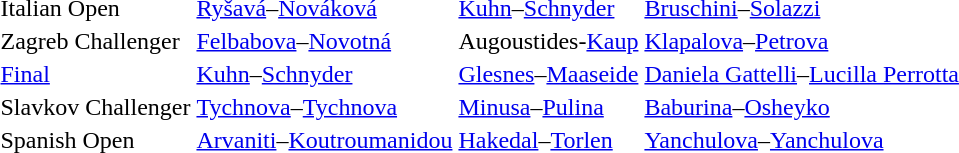<table>
<tr>
<td>Italian Open</td>
<td> <a href='#'>Ryšavá</a>–<a href='#'>Nováková</a></td>
<td> <a href='#'>Kuhn</a>–<a href='#'>Schnyder</a></td>
<td> <a href='#'>Bruschini</a>–<a href='#'>Solazzi</a></td>
</tr>
<tr>
<td>Zagreb Challenger</td>
<td> <a href='#'>Felbabova</a>–<a href='#'>Novotná</a></td>
<td> Augoustides-<a href='#'>Kaup</a></td>
<td> <a href='#'>Klapalova</a>–<a href='#'>Petrova</a></td>
</tr>
<tr>
<td><a href='#'>Final</a></td>
<td> <a href='#'>Kuhn</a>–<a href='#'>Schnyder</a></td>
<td> <a href='#'>Glesnes</a>–<a href='#'>Maaseide</a></td>
<td> <a href='#'>Daniela Gattelli</a>–<a href='#'>Lucilla Perrotta</a></td>
</tr>
<tr>
<td>Slavkov Challenger</td>
<td> <a href='#'>Tychnova</a>–<a href='#'>Tychnova</a></td>
<td> <a href='#'>Minusa</a>–<a href='#'>Pulina</a></td>
<td> <a href='#'>Baburina</a>–<a href='#'>Osheyko</a></td>
</tr>
<tr>
<td>Spanish Open</td>
<td> <a href='#'>Arvaniti</a>–<a href='#'>Koutroumanidou</a></td>
<td> <a href='#'>Hakedal</a>–<a href='#'>Torlen</a></td>
<td> <a href='#'>Yanchulova</a>–<a href='#'>Yanchulova</a></td>
</tr>
</table>
